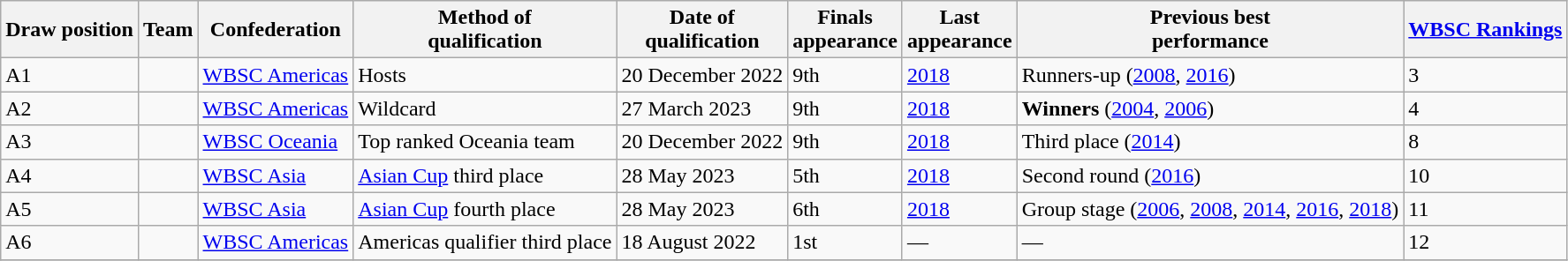<table class="wikitable sortable">
<tr>
<th>Draw position</th>
<th>Team</th>
<th>Confederation</th>
<th>Method of<br>qualification</th>
<th>Date of<br>qualification</th>
<th data-sort-type="number">Finals<br>appearance</th>
<th>Last<br>appearance</th>
<th>Previous best<br>performance</th>
<th><a href='#'>WBSC Rankings</a></th>
</tr>
<tr>
<td>A1</td>
<td style=white-space:nowrap></td>
<td><a href='#'>WBSC Americas</a></td>
<td data-sort-value="*">Hosts</td>
<td>20 December 2022</td>
<td>9th</td>
<td><a href='#'>2018</a></td>
<td data-sort-value="7.0">Runners-up (<a href='#'>2008</a>, <a href='#'>2016</a>)</td>
<td>3</td>
</tr>
<tr>
<td>A2</td>
<td style=white-space:nowrap></td>
<td><a href='#'>WBSC Americas</a></td>
<td>Wildcard</td>
<td>27 March 2023</td>
<td>9th</td>
<td><a href='#'>2018</a></td>
<td data-sort-value="8.0"><strong>Winners</strong> (<a href='#'>2004</a>, <a href='#'>2006</a>)</td>
<td>4</td>
</tr>
<tr>
<td>A3</td>
<td style=white-space:nowrap></td>
<td><a href='#'>WBSC Oceania</a></td>
<td>Top ranked Oceania team</td>
<td>20 December 2022</td>
<td>9th</td>
<td><a href='#'>2018</a></td>
<td data-sort-value="6.0">Third place (<a href='#'>2014</a>)</td>
<td>8</td>
</tr>
<tr>
<td>A4</td>
<td style=white-space:nowrap></td>
<td><a href='#'>WBSC Asia</a></td>
<td><a href='#'>Asian Cup</a> third place</td>
<td>28 May 2023</td>
<td>5th</td>
<td><a href='#'>2018</a></td>
<td data-sort-value="4.0">Second round (<a href='#'>2016</a>)</td>
<td>10</td>
</tr>
<tr>
<td>A5</td>
<td style=white-space:nowrap></td>
<td><a href='#'>WBSC Asia</a></td>
<td><a href='#'>Asian Cup</a> fourth place</td>
<td>28 May 2023</td>
<td>6th</td>
<td><a href='#'>2018</a></td>
<td data-sort-value="2.0">Group stage (<a href='#'>2006</a>, <a href='#'>2008</a>, <a href='#'>2014</a>, <a href='#'>2016</a>, <a href='#'>2018</a>)</td>
<td>11</td>
</tr>
<tr>
<td>A6</td>
<td style=white-space:nowrap></td>
<td><a href='#'>WBSC Americas</a></td>
<td>Americas qualifier third place</td>
<td>18 August 2022</td>
<td>1st</td>
<td>—</td>
<td data-sort-value="1.0">—</td>
<td>12</td>
</tr>
<tr>
</tr>
</table>
